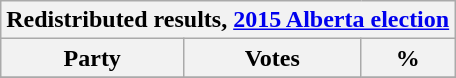<table class="wikitable">
<tr>
<th colspan="5" align=center>Redistributed results, <a href='#'>2015 Alberta election</a></th>
</tr>
<tr>
<th colspan=2>Party</th>
<th>Votes</th>
<th>%</th>
</tr>
<tr>
</tr>
</table>
